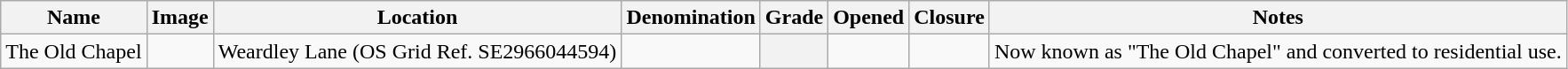<table class="wikitable sortable">
<tr>
<th>Name</th>
<th class="unsortable">Image</th>
<th>Location</th>
<th>Denomination</th>
<th>Grade</th>
<th>Opened</th>
<th>Closure</th>
<th class="unsortable">Notes</th>
</tr>
<tr>
<td>The Old Chapel</td>
<td></td>
<td>Weardley Lane (OS Grid Ref. SE2966044594)</td>
<td></td>
<th></th>
<td></td>
<td></td>
<td>Now known as "The Old Chapel" and converted to residential use.</td>
</tr>
</table>
